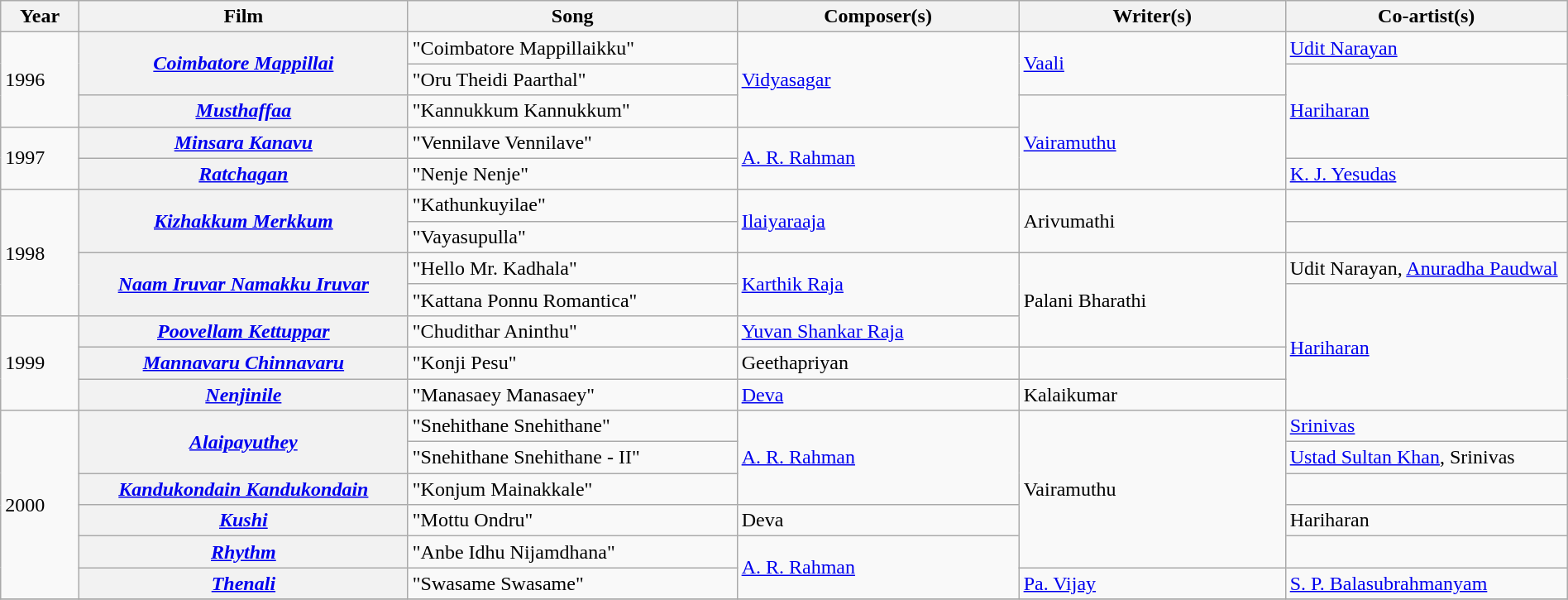<table class="wikitable plainrowheaders" width="100%" textcolor:#000;">
<tr>
<th scope="col" width=5%><strong>Year</strong></th>
<th scope="col" width=21%><strong>Film</strong></th>
<th scope="col" width=21%><strong>Song</strong></th>
<th scope="col" width=18%><strong>Composer(s)</strong></th>
<th scope="col" width=17%><strong>Writer(s)</strong></th>
<th scope="col" width=18%><strong>Co-artist(s)</strong></th>
</tr>
<tr>
<td rowspan="3">1996</td>
<th scope="row" rowspan="2"><strong><em><a href='#'>Coimbatore Mappillai</a></em></strong></th>
<td>"Coimbatore Mappillaikku"</td>
<td rowspan="3"><a href='#'>Vidyasagar</a></td>
<td rowspan="2"><a href='#'>Vaali</a></td>
<td><a href='#'>Udit Narayan</a></td>
</tr>
<tr>
<td>"Oru Theidi Paarthal"</td>
<td rowspan="3"><a href='#'>Hariharan</a></td>
</tr>
<tr>
<th scope="row"><strong><em><a href='#'>Musthaffaa</a></em></strong></th>
<td>"Kannukkum Kannukkum"</td>
<td rowspan="3"><a href='#'>Vairamuthu</a></td>
</tr>
<tr>
<td rowspan="2">1997</td>
<th scope="row"><strong><em><a href='#'>Minsara Kanavu</a></em></strong></th>
<td>"Vennilave Vennilave"</td>
<td rowspan="2"><a href='#'>A. R. Rahman</a></td>
</tr>
<tr>
<th scope="row"><strong><em><a href='#'>Ratchagan</a></em></strong></th>
<td>"Nenje Nenje"</td>
<td><a href='#'>K. J. Yesudas</a></td>
</tr>
<tr>
<td rowspan="4">1998</td>
<th scope="row" rowspan="2"><strong><em><a href='#'>Kizhakkum Merkkum</a></em></strong></th>
<td>"Kathunkuyilae"</td>
<td rowspan="2"><a href='#'>Ilaiyaraaja</a></td>
<td rowspan="2">Arivumathi</td>
<td></td>
</tr>
<tr>
<td>"Vayasupulla"</td>
<td></td>
</tr>
<tr>
<th scope="row" rowspan="2"><strong><em><a href='#'>Naam Iruvar Namakku Iruvar</a></em></strong></th>
<td>"Hello Mr. Kadhala"</td>
<td rowspan="2"><a href='#'>Karthik Raja</a></td>
<td rowspan="3">Palani Bharathi</td>
<td>Udit Narayan, <a href='#'>Anuradha Paudwal</a></td>
</tr>
<tr>
<td>"Kattana Ponnu Romantica"</td>
<td rowspan="4"><a href='#'>Hariharan</a></td>
</tr>
<tr>
<td rowspan="3">1999</td>
<th scope="row"><strong><em><a href='#'>Poovellam Kettuppar</a></em></strong></th>
<td>"Chudithar Aninthu"</td>
<td><a href='#'>Yuvan Shankar Raja</a></td>
</tr>
<tr>
<th scope="row"><strong><em><a href='#'>Mannavaru Chinnavaru</a></em></strong></th>
<td>"Konji Pesu"</td>
<td>Geethapriyan</td>
<td></td>
</tr>
<tr>
<th scope="row"><strong><em><a href='#'>Nenjinile</a></em></strong></th>
<td>"Manasaey Manasaey"</td>
<td><a href='#'>Deva</a></td>
<td>Kalaikumar</td>
</tr>
<tr>
<td rowspan="6">2000</td>
<th scope="row" rowspan="2"><em><a href='#'><strong>Alaipayuthey</strong></a></em></th>
<td>"Snehithane Snehithane"</td>
<td rowspan="3"><a href='#'>A. R. Rahman</a></td>
<td rowspan="5">Vairamuthu</td>
<td><a href='#'>Srinivas</a></td>
</tr>
<tr>
<td>"Snehithane Snehithane - II"</td>
<td><a href='#'>Ustad Sultan Khan</a>, Srinivas</td>
</tr>
<tr>
<th scope="row"><strong><em><a href='#'>Kandukondain Kandukondain</a></em></strong></th>
<td>"Konjum Mainakkale"</td>
<td></td>
</tr>
<tr>
<th scope="row"><em><a href='#'><strong>Kushi</strong></a></em></th>
<td>"Mottu Ondru"</td>
<td>Deva</td>
<td>Hariharan</td>
</tr>
<tr>
<th scope="row"><em><a href='#'><strong>Rhythm</strong></a></em></th>
<td>"Anbe Idhu Nijamdhana"</td>
<td rowspan="2"><a href='#'>A. R. Rahman</a></td>
<td></td>
</tr>
<tr>
<th scope="row"><strong><em><a href='#'>Thenali</a></em></strong></th>
<td>"Swasame Swasame"</td>
<td><a href='#'>Pa. Vijay</a></td>
<td><a href='#'>S. P. Balasubrahmanyam</a></td>
</tr>
<tr>
</tr>
</table>
